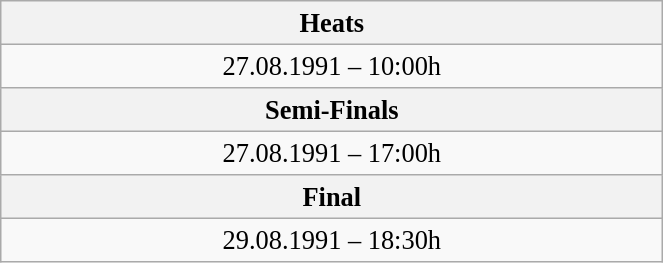<table class="wikitable" style=" text-align:center; font-size:110%;" width="35%">
<tr>
<th colspan="2">Heats</th>
</tr>
<tr>
<td colspan="2">27.08.1991 – 10:00h</td>
</tr>
<tr>
<th colspan="2">Semi-Finals</th>
</tr>
<tr>
<td colspan="2">27.08.1991 – 17:00h</td>
</tr>
<tr>
<th colspan="2">Final</th>
</tr>
<tr>
<td colspan="2">29.08.1991 – 18:30h</td>
</tr>
</table>
